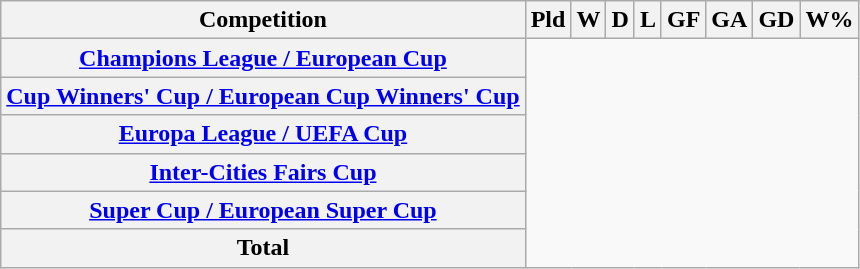<table class="wikitable plainrowheaders" style="text-align:center">
<tr>
<th scope="col">Competition</th>
<th scope="col">Pld</th>
<th scope="col">W</th>
<th scope="col">D</th>
<th scope="col">L</th>
<th scope="col">GF</th>
<th scope="col">GA</th>
<th scope="col">GD</th>
<th scope="col">W%</th>
</tr>
<tr>
<th scope="row" align=left><a href='#'>Champions League / European Cup</a><br></th>
</tr>
<tr>
<th scope="row" align=left><a href='#'>Cup Winners' Cup / European Cup Winners' Cup</a><br></th>
</tr>
<tr>
<th scope="row" align=left><a href='#'>Europa League / UEFA Cup</a><br></th>
</tr>
<tr>
<th scope="row" align=left><a href='#'>Inter-Cities Fairs Cup</a><br></th>
</tr>
<tr>
<th scope="row" align=left><a href='#'>Super Cup / European Super Cup</a><br></th>
</tr>
<tr>
<th>Total<br></th>
</tr>
</table>
